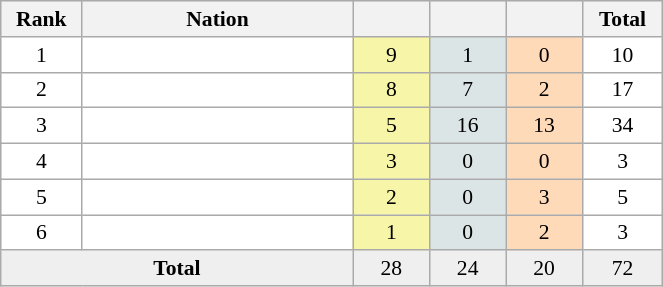<table class=wikitable width=35% cellspacing="1" cellpadding="3" style="border:1px solid #AAAAAA;font-size:90%">
<tr bgcolor="#EFEFEF">
<th width=50>Rank</th>
<th width=200>Nation</th>
<th width=50></th>
<th width=50></th>
<th width=50></th>
<th width=50>Total</th>
</tr>
<tr align="center" valign="top" bgcolor="#FFFFFF">
<td rowspan="1" valign="center">1</td>
<td align="left"></td>
<td style="background:#F7F6A8;">9</td>
<td style="background:#DCE5E5;">1</td>
<td style="background:#FFDAB9;">0</td>
<td>10</td>
</tr>
<tr align="center" valign="top" bgcolor="#FFFFFF">
<td rowspan="1" valign="center">2</td>
<td align="left"></td>
<td style="background:#F7F6A8;">8</td>
<td style="background:#DCE5E5;">7</td>
<td style="background:#FFDAB9;">2</td>
<td>17</td>
</tr>
<tr align="center" valign="top" bgcolor="#FFFFFF">
<td rowspan="1" valign="center">3</td>
<td align="left"></td>
<td style="background:#F7F6A8;">5</td>
<td style="background:#DCE5E5;">16</td>
<td style="background:#FFDAB9;">13</td>
<td>34</td>
</tr>
<tr align="center" valign="top" bgcolor="#FFFFFF">
<td rowspan="1" valign="center">4</td>
<td align="left"></td>
<td style="background:#F7F6A8;">3</td>
<td style="background:#DCE5E5;">0</td>
<td style="background:#FFDAB9;">0</td>
<td>3</td>
</tr>
<tr align="center" valign="top" bgcolor="#FFFFFF">
<td rowspan="1" valign="center">5</td>
<td align="left"></td>
<td style="background:#F7F6A8;">2</td>
<td style="background:#DCE5E5;">0</td>
<td style="background:#FFDAB9;">3</td>
<td>5</td>
</tr>
<tr align="center" valign="top" bgcolor="#FFFFFF">
<td rowspan="1" valign="center">6</td>
<td align="left"></td>
<td style="background:#F7F6A8;">1</td>
<td style="background:#DCE5E5;">0</td>
<td style="background:#FFDAB9;">2</td>
<td>3</td>
</tr>
<tr align="center" valign="top" bgcolor="#EFEFEF">
<td colspan="2" rowspan="1" valign="center"><strong>Total</strong></td>
<td>28</td>
<td>24</td>
<td>20</td>
<td>72</td>
</tr>
</table>
